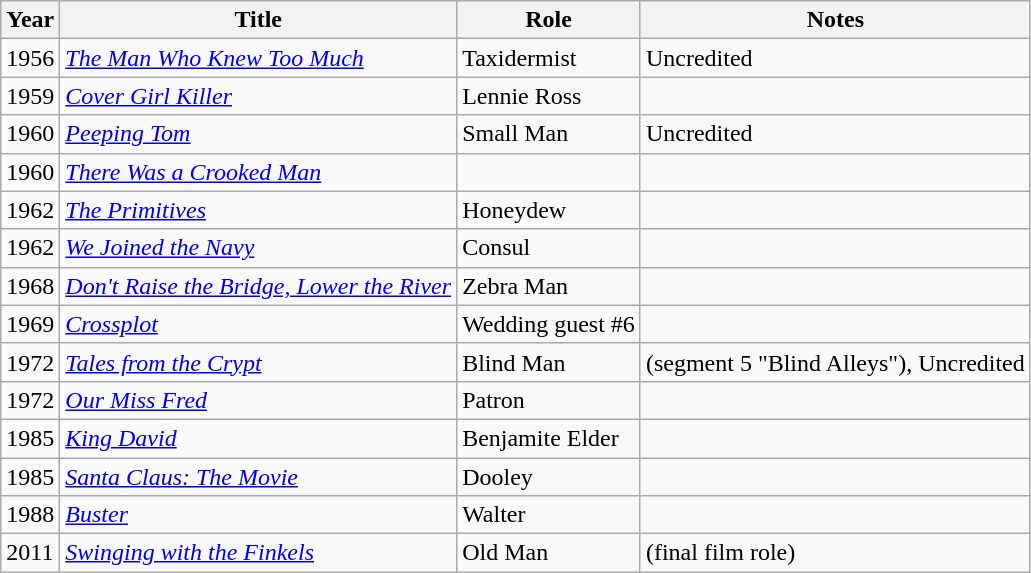<table class="wikitable">
<tr>
<th>Year</th>
<th>Title</th>
<th>Role</th>
<th>Notes</th>
</tr>
<tr>
<td>1956</td>
<td><em><a href='#'>The Man Who Knew Too Much</a></em></td>
<td>Taxidermist</td>
<td>Uncredited</td>
</tr>
<tr>
<td>1959</td>
<td><em><a href='#'>Cover Girl Killer</a></em></td>
<td>Lennie Ross</td>
<td></td>
</tr>
<tr>
<td>1960</td>
<td><em><a href='#'>Peeping Tom</a></em></td>
<td>Small Man</td>
<td>Uncredited</td>
</tr>
<tr>
<td>1960</td>
<td><em><a href='#'>There Was a Crooked Man</a></em></td>
<td></td>
<td></td>
</tr>
<tr>
<td>1962</td>
<td><em><a href='#'>The Primitives</a></em></td>
<td>Honeydew</td>
<td></td>
</tr>
<tr>
<td>1962</td>
<td><em><a href='#'>We Joined the Navy</a></em></td>
<td>Consul</td>
<td></td>
</tr>
<tr>
<td>1968</td>
<td><em><a href='#'>Don't Raise the Bridge, Lower the River</a></em></td>
<td>Zebra Man</td>
<td></td>
</tr>
<tr>
<td>1969</td>
<td><em><a href='#'>Crossplot</a></em></td>
<td>Wedding guest #6</td>
<td></td>
</tr>
<tr>
<td>1972</td>
<td><em><a href='#'>Tales from the Crypt</a></em></td>
<td>Blind Man</td>
<td>(segment 5 "Blind Alleys"), Uncredited</td>
</tr>
<tr>
<td>1972</td>
<td><em><a href='#'>Our Miss Fred</a></em></td>
<td>Patron</td>
<td></td>
</tr>
<tr>
<td>1985</td>
<td><em><a href='#'>King David</a></em></td>
<td>Benjamite Elder</td>
<td></td>
</tr>
<tr>
<td>1985</td>
<td><em><a href='#'>Santa Claus: The Movie</a></em></td>
<td>Dooley</td>
<td></td>
</tr>
<tr>
<td>1988</td>
<td><em><a href='#'>Buster</a></em></td>
<td>Walter</td>
<td></td>
</tr>
<tr>
<td>2011</td>
<td><em><a href='#'>Swinging with the Finkels</a></em></td>
<td>Old Man</td>
<td>(final film role)</td>
</tr>
</table>
